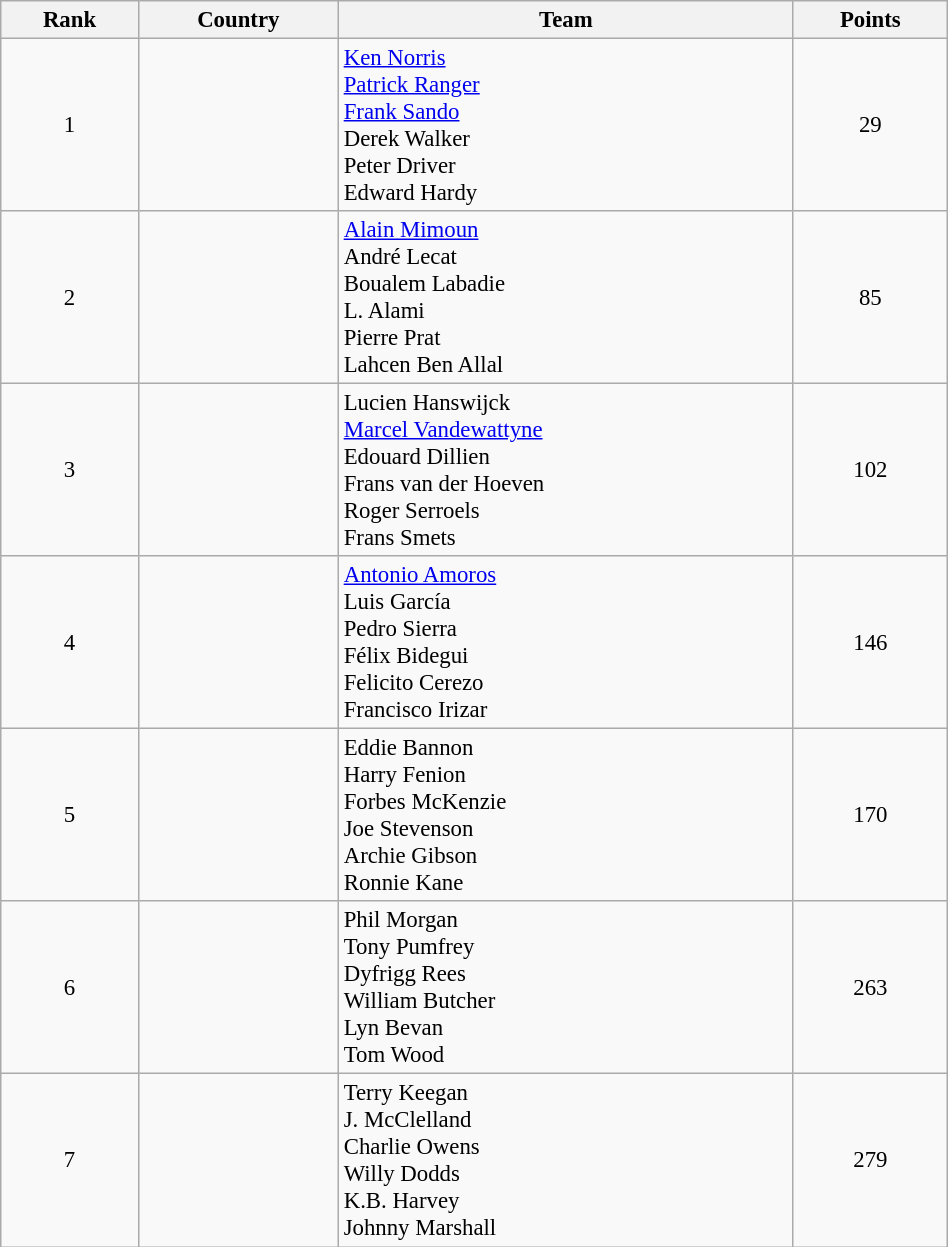<table class="wikitable sortable" style=" text-align:center; font-size:95%;" width="50%">
<tr>
<th>Rank</th>
<th>Country</th>
<th>Team</th>
<th>Points</th>
</tr>
<tr>
<td align=center>1</td>
<td align=left></td>
<td align=left><a href='#'>Ken Norris</a><br><a href='#'>Patrick Ranger</a><br><a href='#'>Frank Sando</a><br>Derek Walker<br>Peter Driver<br>Edward Hardy</td>
<td>29</td>
</tr>
<tr>
<td align=center>2</td>
<td align=left></td>
<td align=left><a href='#'>Alain Mimoun</a><br>André Lecat<br>Boualem Labadie<br>L. Alami<br>Pierre Prat<br>Lahcen Ben Allal</td>
<td>85</td>
</tr>
<tr>
<td align=center>3</td>
<td align=left></td>
<td align=left>Lucien Hanswijck<br><a href='#'>Marcel Vandewattyne</a><br>Edouard Dillien<br>Frans van der Hoeven<br>Roger Serroels<br>Frans Smets</td>
<td>102</td>
</tr>
<tr>
<td align=center>4</td>
<td align=left></td>
<td align=left><a href='#'>Antonio Amoros</a><br>Luis García<br>Pedro Sierra<br>Félix Bidegui<br>Felicito Cerezo<br>Francisco Irizar</td>
<td>146</td>
</tr>
<tr>
<td align=center>5</td>
<td align=left></td>
<td align=left>Eddie Bannon<br>Harry Fenion<br>Forbes McKenzie<br>Joe Stevenson<br>Archie Gibson<br>Ronnie Kane</td>
<td>170</td>
</tr>
<tr>
<td align=center>6</td>
<td align=left></td>
<td align=left>Phil Morgan<br>Tony Pumfrey<br>Dyfrigg Rees<br>William Butcher<br>Lyn Bevan<br>Tom Wood</td>
<td>263</td>
</tr>
<tr>
<td align=center>7</td>
<td align=left></td>
<td align=left>Terry Keegan<br>J. McClelland<br>Charlie Owens<br>Willy Dodds<br>K.B. Harvey<br>Johnny Marshall</td>
<td>279</td>
</tr>
</table>
